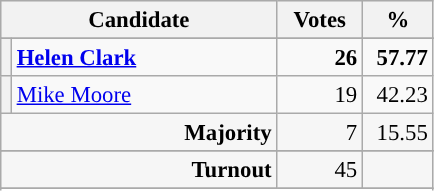<table class="wikitable" style="font-size: 95%;">
<tr style="background-color:#E9E9E9">
<th colspan="2" style="width: 170px">Candidate</th>
<th style="width: 50px">Votes</th>
<th style="width: 40px">%</th>
</tr>
<tr>
</tr>
<tr>
<th style="background-color: "></th>
<td style="width: 170px"><strong><a href='#'>Helen Clark</a></strong></td>
<td align="right"><strong>26</strong></td>
<td align="right"><strong>57.77</strong></td>
</tr>
<tr>
<th style="background-color: "></th>
<td style="width: 170px"><a href='#'>Mike Moore</a></td>
<td align="right">19</td>
<td align="right">42.23</td>
</tr>
<tr style="background-color:#F6F6F6">
<td colspan="2" align="right"><strong>Majority</strong></td>
<td align="right">7</td>
<td align="right">15.55</td>
</tr>
<tr>
</tr>
<tr style="background-color:#F6F6F6">
<td colspan="2" align="right"><strong>Turnout</strong></td>
<td align="right">45</td>
<td></td>
</tr>
<tr>
</tr>
<tr style="background-color:#F6F6F6">
</tr>
</table>
